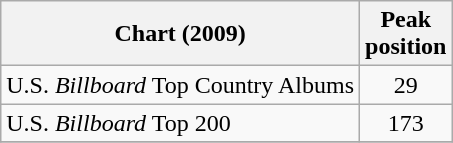<table class="wikitable">
<tr>
<th>Chart (2009)</th>
<th>Peak<br>position</th>
</tr>
<tr>
<td>U.S. <em>Billboard</em> Top Country Albums</td>
<td align="center">29</td>
</tr>
<tr>
<td>U.S. <em>Billboard</em> Top 200</td>
<td align="center">173</td>
</tr>
<tr>
</tr>
</table>
